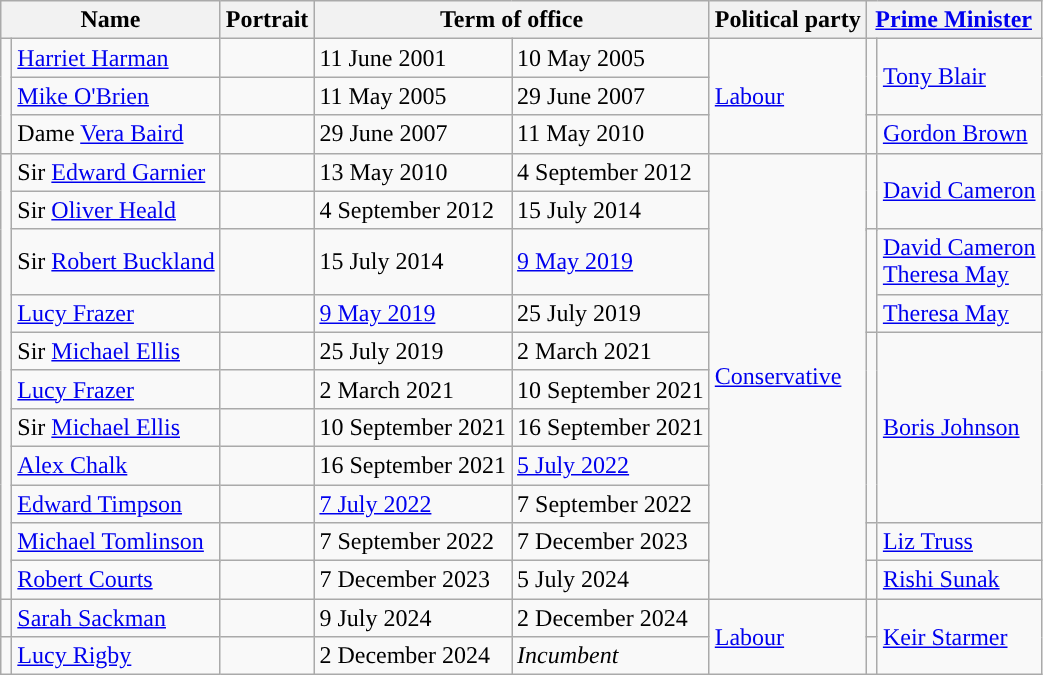<table class="wikitable">
<tr>
<th colspan=2>Name</th>
<th>Portrait</th>
<th colspan=2>Term of office</th>
<th>Political party</th>
<th colspan=2><a href='#'>Prime Minister</a></th>
</tr>
<tr>
<td rowspan="3" style="background-color: "></td>
<td><a href='#'>Harriet Harman</a></td>
<td></td>
<td>11 June 2001</td>
<td>10 May 2005</td>
<td rowspan="3"><a href='#'>Labour</a></td>
<td rowspan="2" style="background-color: "></td>
<td rowspan=2><a href='#'>Tony Blair</a></td>
</tr>
<tr>
<td><a href='#'>Mike O'Brien</a></td>
<td></td>
<td>11 May 2005</td>
<td>29 June 2007</td>
</tr>
<tr>
<td>Dame <a href='#'>Vera Baird</a></td>
<td></td>
<td>29 June 2007</td>
<td>11 May 2010</td>
<td style="background-color: "></td>
<td><a href='#'>Gordon Brown</a></td>
</tr>
<tr>
<td rowspan="13" style="background-color: "></td>
<td>Sir <a href='#'>Edward Garnier</a></td>
<td></td>
<td>13 May 2010</td>
<td>4 September 2012</td>
<td rowspan="13"><a href='#'>Conservative</a></td>
<td rowspan=3" style="background-color: "></td>
<td rowspan=3><a href='#'>David Cameron</a></td>
</tr>
<tr>
<td>Sir <a href='#'>Oliver Heald</a></td>
<td></td>
<td>4 September 2012</td>
<td>15 July 2014</td>
</tr>
<tr>
<td rowspan=2>Sir <a href='#'>Robert Buckland</a></td>
<td rowspan=2></td>
<td rowspan=2>15 July 2014</td>
<td rowspan=2><a href='#'>9 May 2019</a></td>
</tr>
<tr>
<td rowspan="2" style="background-color: "></td>
<td rowspan=1><a href='#'>David Cameron</a><br><a href='#'>Theresa May</a></td>
</tr>
<tr>
<td><a href='#'>Lucy Frazer</a></td>
<td></td>
<td><a href='#'>9 May 2019</a></td>
<td>25 July 2019</td>
<td rowspan=1><a href='#'>Theresa May</a></td>
</tr>
<tr>
<td>Sir <a href='#'>Michael Ellis</a></td>
<td></td>
<td>25 July 2019</td>
<td>2 March 2021</td>
<td rowspan="5" style="background-color: "></td>
<td rowspan="5"><a href='#'>Boris Johnson</a></td>
</tr>
<tr>
<td><a href='#'>Lucy Frazer</a></td>
<td></td>
<td>2 March 2021</td>
<td>10 September 2021</td>
</tr>
<tr>
<td>Sir <a href='#'>Michael Ellis</a></td>
<td></td>
<td>10 September 2021</td>
<td>16 September 2021</td>
</tr>
<tr>
<td><a href='#'>Alex Chalk</a></td>
<td></td>
<td>16 September 2021</td>
<td><a href='#'>5 July 2022</a></td>
</tr>
<tr>
<td><a href='#'>Edward Timpson</a></td>
<td></td>
<td><a href='#'>7 July 2022</a></td>
<td>7 September 2022</td>
</tr>
<tr>
<td rowspan="2"><a href='#'>Michael Tomlinson</a></td>
<td rowspan="2"></td>
<td rowspan="2">7 September 2022</td>
<td rowspan="2">7 December 2023</td>
<td style="background-color: "></td>
<td><a href='#'>Liz Truss</a></td>
</tr>
<tr>
<td rowspan="2" style="background-color: "></td>
<td rowspan="2"><a href='#'>Rishi Sunak</a></td>
</tr>
<tr>
<td><a href='#'>Robert Courts</a></td>
<td></td>
<td>7 December 2023</td>
<td>5 July 2024</td>
</tr>
<tr>
<td style="background-color: "></td>
<td><a href='#'>Sarah Sackman</a></td>
<td></td>
<td>9 July 2024</td>
<td>2 December 2024</td>
<td rowspan="2"><a href='#'>Labour</a></td>
<td style="background-color: "></td>
<td rowspan="2"><a href='#'>Keir Starmer</a></td>
</tr>
<tr>
<td style="background-color: "></td>
<td><a href='#'>Lucy Rigby</a></td>
<td></td>
<td>2 December 2024</td>
<td><em>Incumbent</em></td>
<td style="background-color: "></td>
</tr>
</table>
